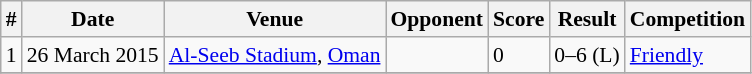<table class="wikitable" style="font-size: 90%;">
<tr>
<th>#</th>
<th>Date</th>
<th>Venue</th>
<th>Opponent</th>
<th>Score</th>
<th>Result</th>
<th>Competition</th>
</tr>
<tr>
<td>1</td>
<td>26 March 2015</td>
<td><a href='#'>Al-Seeb Stadium</a>, <a href='#'>Oman</a></td>
<td></td>
<td>0</td>
<td>0–6 (L)</td>
<td><a href='#'>Friendly</a></td>
</tr>
<tr>
</tr>
</table>
